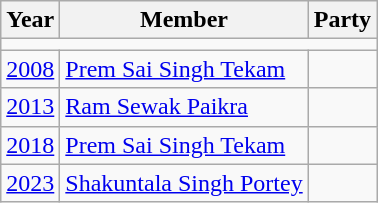<table class="wikitable sortable">
<tr>
<th>Year</th>
<th>Member</th>
<th colspan="2">Party</th>
</tr>
<tr>
<td colspan="4"></td>
</tr>
<tr>
<td><a href='#'>2008</a></td>
<td><a href='#'>Prem Sai Singh Tekam</a></td>
<td></td>
</tr>
<tr>
<td><a href='#'>2013</a></td>
<td><a href='#'>Ram Sewak Paikra</a></td>
<td></td>
</tr>
<tr>
<td><a href='#'>2018</a></td>
<td><a href='#'>Prem Sai Singh Tekam</a></td>
<td></td>
</tr>
<tr>
<td><a href='#'>2023</a></td>
<td><a href='#'>Shakuntala Singh Portey</a></td>
<td></td>
</tr>
</table>
